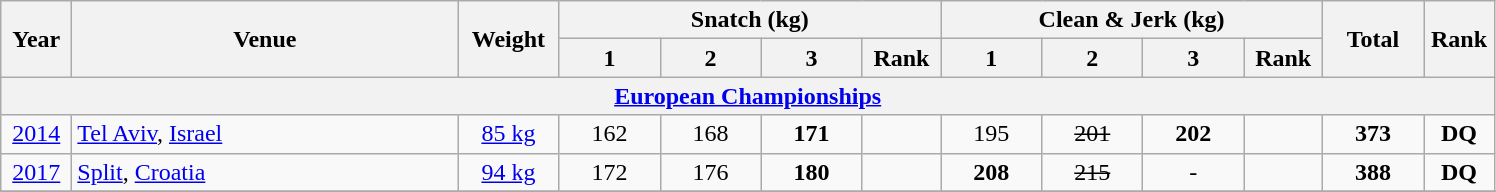<table class="wikitable" style="text-align:center;">
<tr>
<th rowspan=2 width=40>Year</th>
<th rowspan=2 width=250>Venue</th>
<th rowspan=2 width=60>Weight</th>
<th colspan=4>Snatch (kg)</th>
<th colspan=4>Clean & Jerk (kg)</th>
<th rowspan=2 width=60>Total</th>
<th rowspan=2 width=40>Rank</th>
</tr>
<tr>
<th width=60>1</th>
<th width=60>2</th>
<th width=60>3</th>
<th width=45>Rank</th>
<th width=60>1</th>
<th width=60>2</th>
<th width=60>3</th>
<th width=45>Rank</th>
</tr>
<tr>
<th colspan=13><a href='#'>European Championships</a></th>
</tr>
<tr>
<td><a href='#'>2014</a></td>
<td align=left> <a href='#'>Tel Aviv</a>, <a href='#'>Israel</a></td>
<td><a href='#'>85 kg</a></td>
<td>162</td>
<td>168</td>
<td><strong>171</strong></td>
<td></td>
<td>195</td>
<td><s>201</s></td>
<td><strong>202</strong></td>
<td></td>
<td><strong>373</strong></td>
<td><strong>DQ</strong></td>
</tr>
<tr>
<td><a href='#'>2017</a></td>
<td align=left> <a href='#'>Split</a>, <a href='#'>Croatia</a></td>
<td><a href='#'>94 kg</a></td>
<td>172</td>
<td>176</td>
<td><strong>180</strong></td>
<td></td>
<td><strong>208</strong></td>
<td><s>215</s></td>
<td>-</td>
<td></td>
<td><strong>388</strong></td>
<td><strong>DQ</strong></td>
</tr>
<tr>
</tr>
</table>
